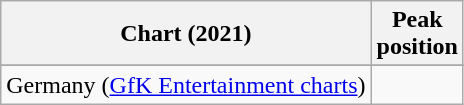<table class="wikitable sortable">
<tr>
<th>Chart (2021)</th>
<th>Peak<br>position</th>
</tr>
<tr>
</tr>
<tr>
</tr>
<tr>
<td>Germany (<a href='#'>GfK Entertainment charts</a>)</td>
<td></td>
</tr>
</table>
